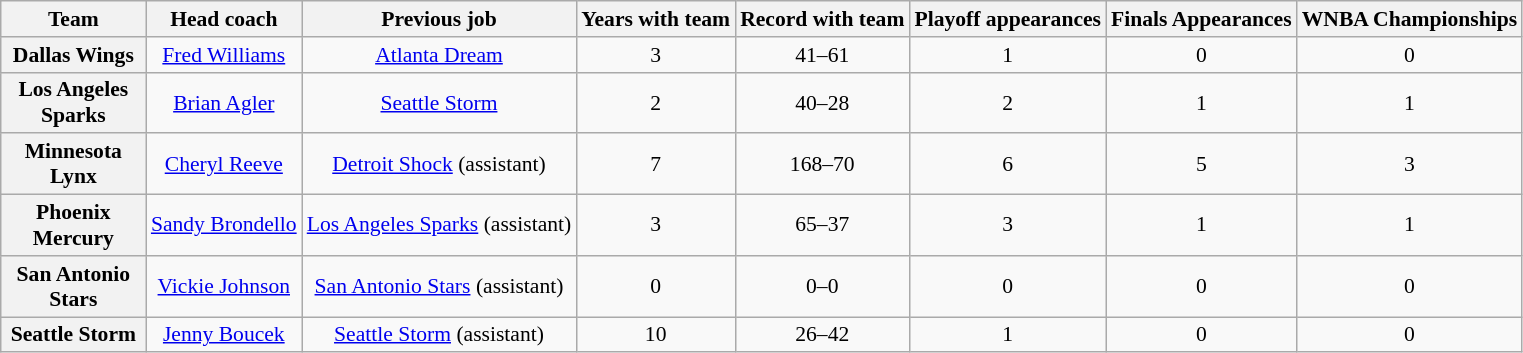<table class="wikitable sortable" style="text-align: center;font-size:90%;">
<tr>
<th width="90">Team</th>
<th>Head coach</th>
<th>Previous job</th>
<th>Years with team</th>
<th>Record with team</th>
<th>Playoff appearances</th>
<th>Finals Appearances</th>
<th>WNBA Championships</th>
</tr>
<tr>
<th style=>Dallas Wings</th>
<td><a href='#'>Fred Williams</a></td>
<td><a href='#'>Atlanta Dream</a></td>
<td>3</td>
<td>41–61</td>
<td>1</td>
<td>0</td>
<td>0</td>
</tr>
<tr>
<th style=>Los Angeles Sparks</th>
<td><a href='#'>Brian Agler</a></td>
<td><a href='#'>Seattle Storm</a></td>
<td>2</td>
<td>40–28</td>
<td>2</td>
<td>1</td>
<td>1</td>
</tr>
<tr>
<th style=>Minnesota Lynx</th>
<td><a href='#'>Cheryl Reeve</a></td>
<td><a href='#'>Detroit Shock</a> (assistant)</td>
<td>7</td>
<td>168–70</td>
<td>6</td>
<td>5</td>
<td>3</td>
</tr>
<tr>
<th style=>Phoenix Mercury</th>
<td><a href='#'>Sandy Brondello</a></td>
<td><a href='#'>Los Angeles Sparks</a> (assistant)</td>
<td>3</td>
<td>65–37</td>
<td>3</td>
<td>1</td>
<td>1</td>
</tr>
<tr>
<th style=>San Antonio Stars</th>
<td><a href='#'>Vickie Johnson</a></td>
<td><a href='#'>San Antonio Stars</a> (assistant)</td>
<td>0</td>
<td>0–0</td>
<td>0</td>
<td>0</td>
<td>0</td>
</tr>
<tr>
<th style=>Seattle Storm</th>
<td><a href='#'>Jenny Boucek</a></td>
<td><a href='#'>Seattle Storm</a> (assistant)</td>
<td>10</td>
<td>26–42</td>
<td>1</td>
<td>0</td>
<td>0</td>
</tr>
</table>
